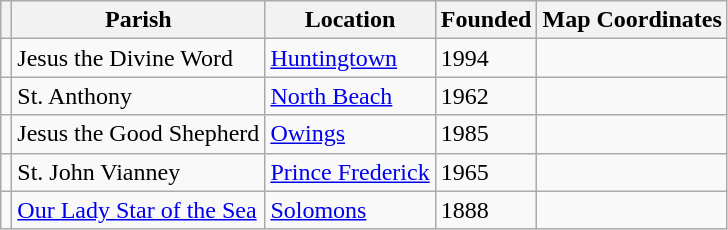<table class="wikitable sortable">
<tr>
<th class=unsortable></th>
<th>Parish</th>
<th>Location</th>
<th>Founded</th>
<th class=unsortable>Map Coordinates</th>
</tr>
<tr>
<td></td>
<td>Jesus the Divine Word</td>
<td><a href='#'>Huntingtown</a></td>
<td>1994</td>
<td></td>
</tr>
<tr>
<td></td>
<td>St. Anthony</td>
<td><a href='#'>North Beach</a></td>
<td>1962</td>
<td></td>
</tr>
<tr>
<td></td>
<td>Jesus the Good Shepherd</td>
<td><a href='#'>Owings</a></td>
<td>1985</td>
<td></td>
</tr>
<tr>
<td></td>
<td>St. John Vianney</td>
<td><a href='#'>Prince Frederick</a></td>
<td>1965</td>
<td></td>
</tr>
<tr>
<td></td>
<td><a href='#'>Our Lady Star of the Sea</a></td>
<td><a href='#'>Solomons</a></td>
<td>1888</td>
<td></td>
</tr>
</table>
